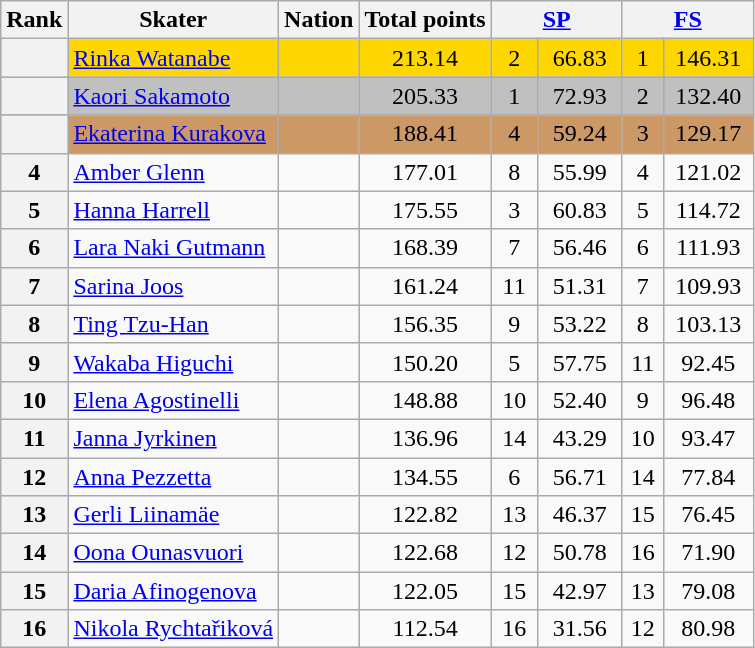<table class="wikitable sortable" style="text-align:left">
<tr>
<th scope="col">Rank</th>
<th scope="col">Skater</th>
<th scope="col">Nation</th>
<th scope="col">Total points</th>
<th scope="col" colspan="2" width="80px"><a href='#'>SP</a></th>
<th scope="col" colspan="2" width="80px"><a href='#'>FS</a></th>
</tr>
<tr bgcolor="gold">
<th scope="row"></th>
<td><a href='#'>Rinka Watanabe</a></td>
<td></td>
<td align="center">213.14</td>
<td align="center">2</td>
<td align="center">66.83</td>
<td align="center">1</td>
<td align="center">146.31</td>
</tr>
<tr bgcolor="silver">
<th scope="row"></th>
<td><a href='#'>Kaori Sakamoto</a></td>
<td></td>
<td align="center">205.33</td>
<td align="center">1</td>
<td align="center">72.93</td>
<td align="center">2</td>
<td align="center">132.40</td>
</tr>
<tr bgcolor="cc9966">
<th scope="row"></th>
<td><a href='#'>Ekaterina Kurakova</a></td>
<td></td>
<td align="center">188.41</td>
<td align="center">4</td>
<td align="center">59.24</td>
<td align="center">3</td>
<td align="center">129.17</td>
</tr>
<tr>
<th scope="row">4</th>
<td><a href='#'>Amber Glenn</a></td>
<td></td>
<td align="center">177.01</td>
<td align="center">8</td>
<td align="center">55.99</td>
<td align="center">4</td>
<td align="center">121.02</td>
</tr>
<tr>
<th scope="row">5</th>
<td><a href='#'>Hanna Harrell</a></td>
<td></td>
<td align="center">175.55</td>
<td align="center">3</td>
<td align="center">60.83</td>
<td align="center">5</td>
<td align="center">114.72</td>
</tr>
<tr>
<th scope="row">6</th>
<td><a href='#'>Lara Naki Gutmann</a></td>
<td></td>
<td align="center">168.39</td>
<td align="center">7</td>
<td align="center">56.46</td>
<td align="center">6</td>
<td align="center">111.93</td>
</tr>
<tr>
<th scope="row">7</th>
<td><a href='#'>Sarina Joos</a></td>
<td></td>
<td align="center">161.24</td>
<td align="center">11</td>
<td align="center">51.31</td>
<td align="center">7</td>
<td align="center">109.93</td>
</tr>
<tr>
<th scope="row">8</th>
<td><a href='#'>Ting Tzu-Han</a></td>
<td></td>
<td align="center">156.35</td>
<td align="center">9</td>
<td align="center">53.22</td>
<td align="center">8</td>
<td align="center">103.13</td>
</tr>
<tr>
<th scope="row">9</th>
<td><a href='#'>Wakaba Higuchi</a></td>
<td></td>
<td align="center">150.20</td>
<td align="center">5</td>
<td align="center">57.75</td>
<td align="center">11</td>
<td align="center">92.45</td>
</tr>
<tr>
<th scope="row">10</th>
<td><a href='#'>Elena Agostinelli</a></td>
<td></td>
<td align="center">148.88</td>
<td align="center">10</td>
<td align="center">52.40</td>
<td align="center">9</td>
<td align="center">96.48</td>
</tr>
<tr>
<th scope="row">11</th>
<td><a href='#'>Janna Jyrkinen</a></td>
<td></td>
<td align="center">136.96</td>
<td align="center">14</td>
<td align="center">43.29</td>
<td align="center">10</td>
<td align="center">93.47</td>
</tr>
<tr>
<th scope="row">12</th>
<td><a href='#'>Anna Pezzetta</a></td>
<td></td>
<td align="center">134.55</td>
<td align="center">6</td>
<td align="center">56.71</td>
<td align="center">14</td>
<td align="center">77.84</td>
</tr>
<tr>
<th scope="row">13</th>
<td><a href='#'>Gerli Liinamäe</a></td>
<td></td>
<td align="center">122.82</td>
<td align="center">13</td>
<td align="center">46.37</td>
<td align="center">15</td>
<td align="center">76.45</td>
</tr>
<tr>
<th scope="row">14</th>
<td><a href='#'>Oona Ounasvuori</a></td>
<td></td>
<td align="center">122.68</td>
<td align="center">12</td>
<td align="center">50.78</td>
<td align="center">16</td>
<td align="center">71.90</td>
</tr>
<tr>
<th scope="row">15</th>
<td><a href='#'>Daria Afinogenova</a></td>
<td></td>
<td align="center">122.05</td>
<td align="center">15</td>
<td align="center">42.97</td>
<td align="center">13</td>
<td align="center">79.08</td>
</tr>
<tr>
<th scope="row">16</th>
<td><a href='#'>Nikola Rychtařiková</a></td>
<td></td>
<td align="center">112.54</td>
<td align="center">16</td>
<td align="center">31.56</td>
<td align="center">12</td>
<td align="center">80.98</td>
</tr>
</table>
